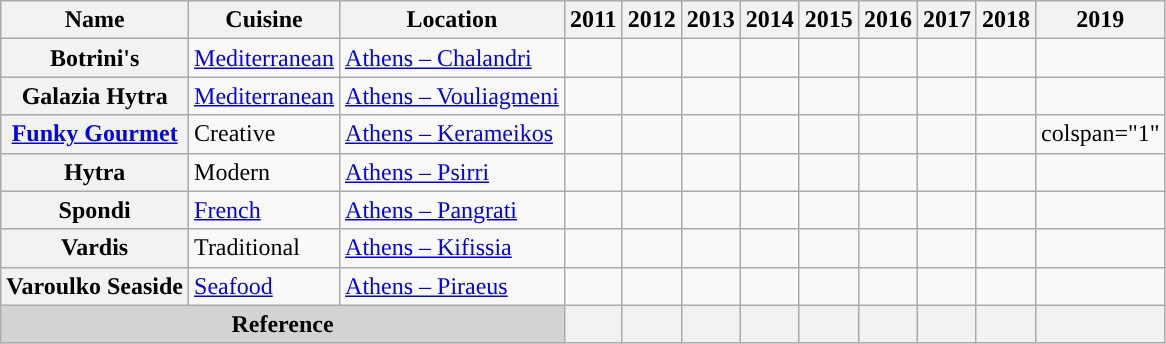<table class="wikitable sortable plainrowheaders" style="text-align:left;"">
<tr>
<th scope="col">Name</th>
<th scope="col">Cuisine</th>
<th scope="col">Location</th>
<th scope="col">2011</th>
<th scope="col">2012</th>
<th scope="col">2013</th>
<th scope="col">2014</th>
<th scope="col">2015</th>
<th scope="col">2016</th>
<th scope="col">2017</th>
<th scope="col">2018</th>
<th scope="col">2019</th>
</tr>
<tr>
<th scope="row">Botrini's</th>
<td><a href='#'>Mediterranean</a></td>
<td><a href='#'>Athens – Chalandri</a></td>
<td></td>
<td></td>
<td></td>
<td></td>
<td></td>
<td></td>
<td></td>
<td></td>
<td></td>
</tr>
<tr>
<th scope="row">Galazia Hytra</th>
<td><a href='#'>Mediterranean</a></td>
<td><a href='#'>Athens – Vouliagmeni</a></td>
<td></td>
<td></td>
<td></td>
<td></td>
<td></td>
<td></td>
<td></td>
<td></td>
<td></td>
</tr>
<tr>
<th scope="row"><a href='#'>Funky Gourmet</a></th>
<td>Creative</td>
<td><a href='#'>Athens – Kerameikos</a></td>
<td></td>
<td></td>
<td></td>
<td></td>
<td></td>
<td></td>
<td></td>
<td></td>
<td>colspan="1" </td>
</tr>
<tr>
<th scope="row">Hytra</th>
<td>Modern</td>
<td><a href='#'>Athens – Psirri</a></td>
<td></td>
<td></td>
<td></td>
<td></td>
<td></td>
<td></td>
<td></td>
<td></td>
<td></td>
</tr>
<tr>
<th scope="row">Spondi</th>
<td><a href='#'>French</a></td>
<td><a href='#'>Athens – Pangrati</a></td>
<td></td>
<td></td>
<td></td>
<td></td>
<td></td>
<td></td>
<td></td>
<td></td>
<td></td>
</tr>
<tr>
<th scope="row">Vardis</th>
<td>Traditional</td>
<td><a href='#'>Athens – Kifissia</a></td>
<td></td>
<td></td>
<td></td>
<td></td>
<td></td>
<td></td>
<td></td>
<td></td>
<td></td>
</tr>
<tr>
<th scope="row">Varoulko Seaside</th>
<td><a href='#'>Seafood</a></td>
<td><a href='#'>Athens – Piraeus</a></td>
<td></td>
<td></td>
<td></td>
<td></td>
<td></td>
<td></td>
<td></td>
<td></td>
<td></td>
</tr>
<tr>
<th colspan="3" style="text-align: center;background: lightgray;">Reference</th>
<th></th>
<th></th>
<th></th>
<th></th>
<th></th>
<th></th>
<th></th>
<th></th>
<th></th>
</tr>
</table>
